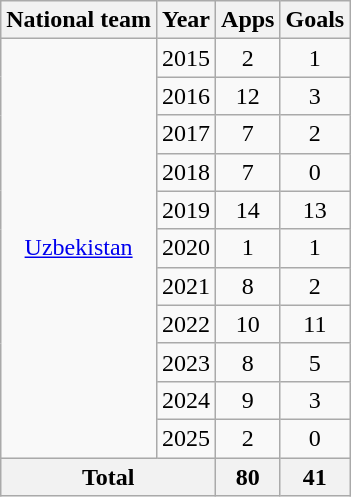<table class="wikitable" style="text-align:center">
<tr>
<th>National team</th>
<th>Year</th>
<th>Apps</th>
<th>Goals</th>
</tr>
<tr>
<td rowspan="11"><a href='#'>Uzbekistan</a></td>
<td>2015</td>
<td>2</td>
<td>1</td>
</tr>
<tr>
<td>2016</td>
<td>12</td>
<td>3</td>
</tr>
<tr>
<td>2017</td>
<td>7</td>
<td>2</td>
</tr>
<tr>
<td>2018</td>
<td>7</td>
<td>0</td>
</tr>
<tr>
<td>2019</td>
<td>14</td>
<td>13</td>
</tr>
<tr>
<td>2020</td>
<td>1</td>
<td>1</td>
</tr>
<tr>
<td>2021</td>
<td>8</td>
<td>2</td>
</tr>
<tr>
<td>2022</td>
<td>10</td>
<td>11</td>
</tr>
<tr>
<td>2023</td>
<td>8</td>
<td>5</td>
</tr>
<tr>
<td>2024</td>
<td>9</td>
<td>3</td>
</tr>
<tr>
<td>2025</td>
<td>2</td>
<td>0</td>
</tr>
<tr>
<th colspan="2">Total</th>
<th>80</th>
<th>41</th>
</tr>
</table>
